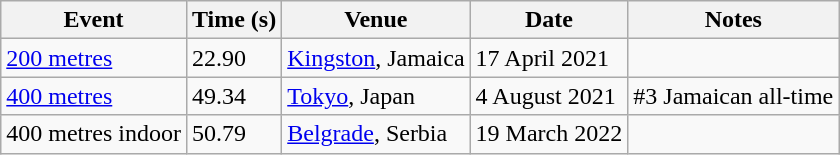<table class=wikitable>
<tr>
<th>Event</th>
<th>Time (s)</th>
<th>Venue</th>
<th>Date</th>
<th>Notes</th>
</tr>
<tr>
<td><a href='#'>200 metres</a></td>
<td>22.90</td>
<td><a href='#'>Kingston</a>, Jamaica</td>
<td>17 April 2021</td>
<td></td>
</tr>
<tr>
<td><a href='#'>400 metres</a></td>
<td>49.34</td>
<td><a href='#'>Tokyo</a>, Japan</td>
<td>4 August 2021</td>
<td>#3 Jamaican all-time</td>
</tr>
<tr>
<td>400 metres indoor</td>
<td>50.79</td>
<td><a href='#'>Belgrade</a>, Serbia</td>
<td>19 March 2022</td>
<td></td>
</tr>
</table>
